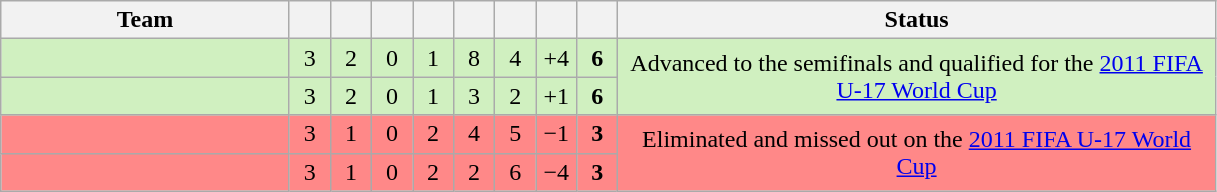<table cellpadding="0" cellspacing="0" width="100%">
<tr>
<td width="60%"><br><table class="wikitable" style="text-align: center;">
<tr>
<th width=185>Team</th>
<th width=20></th>
<th width=20></th>
<th width=20></th>
<th width=20></th>
<th width=20></th>
<th width=20></th>
<th width=20></th>
<th width=20></th>
<th width=391>Status</th>
</tr>
<tr bgcolor="#D0F0C0">
<td align="left"></td>
<td>3</td>
<td>2</td>
<td>0</td>
<td>1</td>
<td>8</td>
<td>4</td>
<td>+4</td>
<td><strong>6</strong></td>
<td rowspan=2>Advanced to the semifinals and qualified for the <a href='#'>2011 FIFA U-17 World Cup</a></td>
</tr>
<tr bgcolor="#D0F0C0">
<td align="left"></td>
<td>3</td>
<td>2</td>
<td>0</td>
<td>1</td>
<td>3</td>
<td>2</td>
<td>+1</td>
<td><strong>6</strong></td>
</tr>
<tr bgcolor=#FF8888>
<td align="left"></td>
<td>3</td>
<td>1</td>
<td>0</td>
<td>2</td>
<td>4</td>
<td>5</td>
<td>−1</td>
<td><strong>3</strong></td>
<td rowspan=2>Eliminated and missed out on the <a href='#'>2011 FIFA U-17 World Cup</a></td>
</tr>
<tr bgcolor=#FF8888>
<td align="left"></td>
<td>3</td>
<td>1</td>
<td>0</td>
<td>2</td>
<td>2</td>
<td>6</td>
<td>−4</td>
<td><strong>3</strong></td>
</tr>
</table>
</td>
</tr>
<tr>
</tr>
</table>
